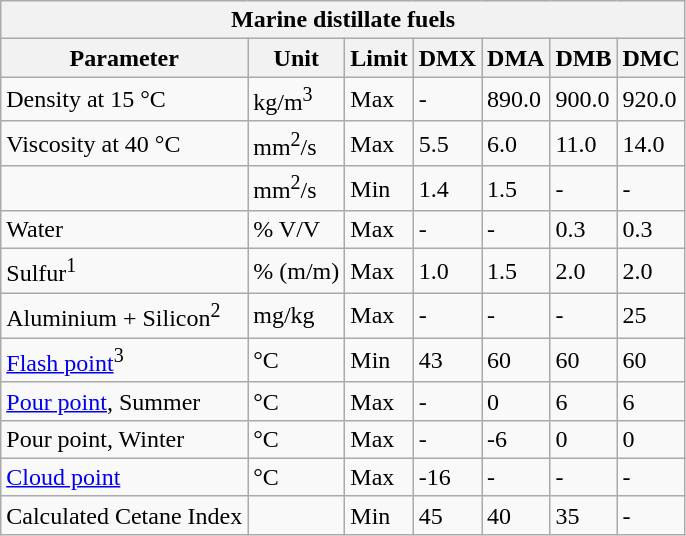<table class="wikitable">
<tr>
<th colspan=7>Marine distillate fuels</th>
</tr>
<tr align=center>
<th>Parameter</th>
<th>Unit</th>
<th>Limit</th>
<th>DMX</th>
<th>DMA</th>
<th>DMB</th>
<th>DMC</th>
</tr>
<tr>
<td>Density at 15 °C</td>
<td>kg/m<sup>3</sup></td>
<td>Max</td>
<td>-</td>
<td>890.0</td>
<td>900.0</td>
<td>920.0</td>
</tr>
<tr>
<td>Viscosity at 40 °C</td>
<td>mm<sup>2</sup>/s</td>
<td>Max</td>
<td>5.5</td>
<td>6.0</td>
<td>11.0</td>
<td>14.0</td>
</tr>
<tr>
<td></td>
<td>mm<sup>2</sup>/s</td>
<td>Min</td>
<td>1.4</td>
<td>1.5</td>
<td>-</td>
<td>-</td>
</tr>
<tr>
<td>Water</td>
<td>% V/V</td>
<td>Max</td>
<td>-</td>
<td>-</td>
<td>0.3</td>
<td>0.3</td>
</tr>
<tr>
<td>Sulfur<sup>1</sup></td>
<td>% (m/m)</td>
<td>Max</td>
<td>1.0</td>
<td>1.5</td>
<td>2.0</td>
<td>2.0</td>
</tr>
<tr>
<td>Aluminium + Silicon<sup>2</sup></td>
<td>mg/kg</td>
<td>Max</td>
<td>-</td>
<td>-</td>
<td>-</td>
<td>25</td>
</tr>
<tr>
<td><a href='#'>Flash point</a><sup>3</sup></td>
<td>°C</td>
<td>Min</td>
<td>43</td>
<td>60</td>
<td>60</td>
<td>60</td>
</tr>
<tr>
<td><a href='#'>Pour point</a>, Summer</td>
<td>°C</td>
<td>Max</td>
<td>-</td>
<td>0</td>
<td>6</td>
<td>6</td>
</tr>
<tr>
<td>Pour point, Winter</td>
<td>°C</td>
<td>Max</td>
<td>-</td>
<td>-6</td>
<td>0</td>
<td>0</td>
</tr>
<tr>
<td><a href='#'>Cloud point</a></td>
<td>°C</td>
<td>Max</td>
<td>-16</td>
<td>-</td>
<td>-</td>
<td>-</td>
</tr>
<tr>
<td>Calculated Cetane Index</td>
<td></td>
<td>Min</td>
<td>45</td>
<td>40</td>
<td>35</td>
<td>-</td>
</tr>
</table>
